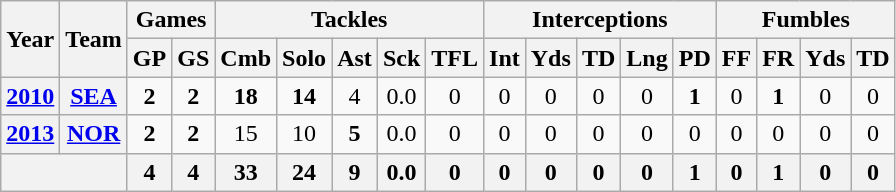<table class="wikitable" style="text-align:center">
<tr>
<th rowspan="2">Year</th>
<th rowspan="2">Team</th>
<th colspan="2">Games</th>
<th colspan="5">Tackles</th>
<th colspan="5">Interceptions</th>
<th colspan="4">Fumbles</th>
</tr>
<tr>
<th>GP</th>
<th>GS</th>
<th>Cmb</th>
<th>Solo</th>
<th>Ast</th>
<th>Sck</th>
<th>TFL</th>
<th>Int</th>
<th>Yds</th>
<th>TD</th>
<th>Lng</th>
<th>PD</th>
<th>FF</th>
<th>FR</th>
<th>Yds</th>
<th>TD</th>
</tr>
<tr>
<th><a href='#'>2010</a></th>
<th><a href='#'>SEA</a></th>
<td><strong>2</strong></td>
<td><strong>2</strong></td>
<td><strong>18</strong></td>
<td><strong>14</strong></td>
<td>4</td>
<td>0.0</td>
<td>0</td>
<td>0</td>
<td>0</td>
<td>0</td>
<td>0</td>
<td><strong>1</strong></td>
<td>0</td>
<td><strong>1</strong></td>
<td>0</td>
<td>0</td>
</tr>
<tr>
<th><a href='#'>2013</a></th>
<th><a href='#'>NOR</a></th>
<td><strong>2</strong></td>
<td><strong>2</strong></td>
<td>15</td>
<td>10</td>
<td><strong>5</strong></td>
<td>0.0</td>
<td>0</td>
<td>0</td>
<td>0</td>
<td>0</td>
<td>0</td>
<td>0</td>
<td>0</td>
<td>0</td>
<td>0</td>
<td>0</td>
</tr>
<tr>
<th colspan="2"></th>
<th>4</th>
<th>4</th>
<th>33</th>
<th>24</th>
<th>9</th>
<th>0.0</th>
<th>0</th>
<th>0</th>
<th>0</th>
<th>0</th>
<th>0</th>
<th>1</th>
<th>0</th>
<th>1</th>
<th>0</th>
<th>0</th>
</tr>
</table>
